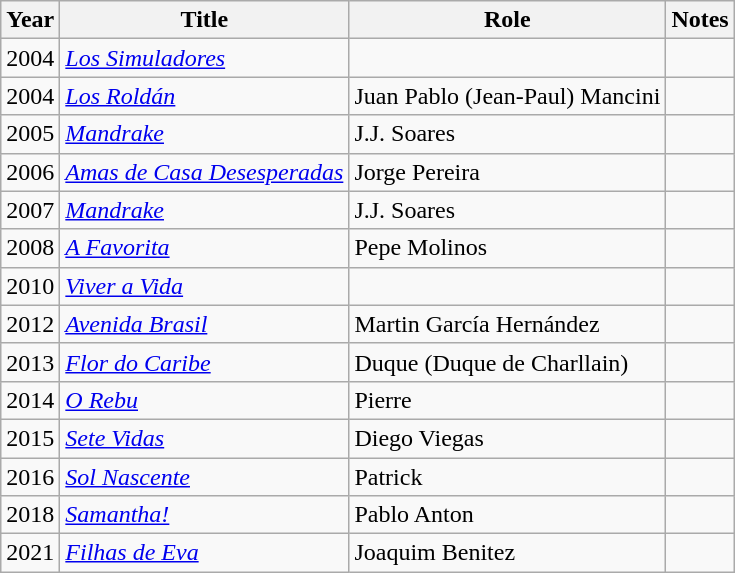<table class="wikitable sortable">
<tr>
<th>Year</th>
<th>Title</th>
<th>Role</th>
<th class="unsortable">Notes</th>
</tr>
<tr>
<td>2004</td>
<td><em><a href='#'>Los Simuladores</a></em></td>
<td></td>
<td></td>
</tr>
<tr>
<td>2004</td>
<td><em><a href='#'>Los Roldán</a></em></td>
<td>Juan Pablo (Jean-Paul) Mancini</td>
<td></td>
</tr>
<tr>
<td>2005</td>
<td><em><a href='#'>Mandrake</a></em></td>
<td>J.J. Soares</td>
<td></td>
</tr>
<tr>
<td>2006</td>
<td><em><a href='#'>Amas de Casa Desesperadas</a></em></td>
<td>Jorge Pereira</td>
<td></td>
</tr>
<tr>
<td>2007</td>
<td><em><a href='#'>Mandrake</a></em></td>
<td>J.J. Soares</td>
<td></td>
</tr>
<tr>
<td>2008</td>
<td><em><a href='#'>A Favorita</a></em></td>
<td>Pepe Molinos</td>
<td></td>
</tr>
<tr>
<td>2010</td>
<td><em><a href='#'>Viver a Vida</a></em></td>
<td></td>
<td></td>
</tr>
<tr>
<td>2012</td>
<td><em><a href='#'>Avenida Brasil</a></em></td>
<td>Martin García Hernández</td>
<td></td>
</tr>
<tr>
<td>2013</td>
<td><em><a href='#'>Flor do Caribe</a></em></td>
<td>Duque (Duque de Charllain)</td>
<td></td>
</tr>
<tr>
<td>2014</td>
<td><em><a href='#'>O Rebu</a></em></td>
<td>Pierre</td>
<td></td>
</tr>
<tr>
<td>2015</td>
<td><em><a href='#'>Sete Vidas</a></em></td>
<td>Diego Viegas</td>
<td></td>
</tr>
<tr>
<td>2016</td>
<td><em><a href='#'>Sol Nascente</a></em></td>
<td>Patrick</td>
<td></td>
</tr>
<tr>
<td>2018</td>
<td><em><a href='#'>Samantha!</a></em></td>
<td>Pablo Anton</td>
<td></td>
</tr>
<tr>
<td>2021</td>
<td><em><a href='#'>Filhas de Eva</a></em></td>
<td>Joaquim Benitez</td>
<td></td>
</tr>
</table>
